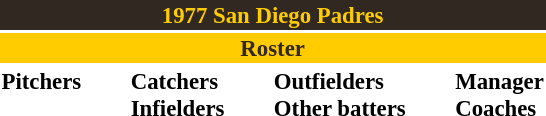<table class="toccolours" style="font-size: 95%;">
<tr>
<th colspan="10" style="background-color: #312821; color: #FFCC00; text-align: center;">1977 San Diego Padres</th>
</tr>
<tr>
<td colspan="10" style="background-color: #FFCC00; color: #312821; text-align: center;"><strong>Roster</strong></td>
</tr>
<tr>
<td valign="top"><strong>Pitchers</strong><br>













</td>
<td width="25px"></td>
<td valign="top"><strong>Catchers</strong><br>


<strong>Infielders</strong>








</td>
<td width="25px"></td>
<td valign="top"><strong>Outfielders</strong><br>






<strong>Other batters</strong>
</td>
<td width="25px"></td>
<td valign="top"><strong>Manager</strong><br>


<strong>Coaches</strong>




</td>
</tr>
</table>
